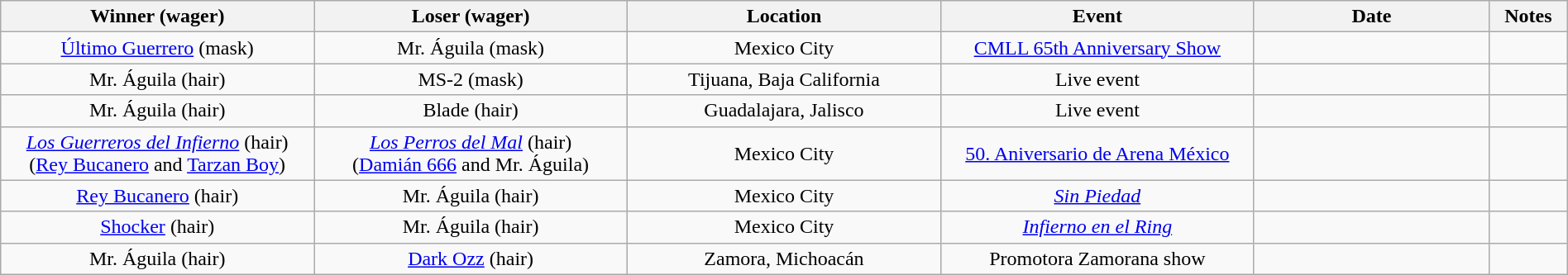<table class="wikitable sortable" width=100%  style="text-align: center">
<tr>
<th width=20% scope="col">Winner (wager)</th>
<th width=20% scope="col">Loser (wager)</th>
<th width=20% scope="col">Location</th>
<th width=20% scope="col">Event</th>
<th width=15% scope="col">Date</th>
<th class="unsortable" width=5% scope="col">Notes</th>
</tr>
<tr>
<td><a href='#'>Último Guerrero</a> (mask)</td>
<td>Mr. Águila (mask)</td>
<td>Mexico City</td>
<td><a href='#'>CMLL 65th Anniversary Show</a></td>
<td></td>
<td></td>
</tr>
<tr>
<td>Mr. Águila (hair)</td>
<td>MS-2 (mask)</td>
<td>Tijuana, Baja California</td>
<td>Live event</td>
<td></td>
<td> </td>
</tr>
<tr>
<td>Mr. Águila (hair)</td>
<td>Blade (hair)</td>
<td>Guadalajara, Jalisco</td>
<td>Live event</td>
<td></td>
<td> </td>
</tr>
<tr>
<td><em><a href='#'>Los Guerreros del Infierno</a></em> (hair)<br>(<a href='#'>Rey Bucanero</a> and <a href='#'>Tarzan Boy</a>)</td>
<td><em><a href='#'>Los Perros del Mal</a></em> (hair)<br>(<a href='#'>Damián 666</a> and Mr. Águila)</td>
<td>Mexico City</td>
<td><a href='#'>50. Aniversario de Arena México</a></td>
<td></td>
<td></td>
</tr>
<tr>
<td><a href='#'>Rey Bucanero</a> (hair)</td>
<td>Mr. Águila (hair)</td>
<td>Mexico City</td>
<td><em><a href='#'>Sin Piedad</a></em></td>
<td></td>
<td></td>
</tr>
<tr>
<td><a href='#'>Shocker</a> (hair)</td>
<td>Mr. Águila (hair)</td>
<td>Mexico City</td>
<td><em><a href='#'>Infierno en el Ring</a></em></td>
<td></td>
<td></td>
</tr>
<tr>
<td>Mr. Águila (hair)</td>
<td><a href='#'>Dark Ozz</a> (hair)</td>
<td>Zamora, Michoacán</td>
<td>Promotora Zamorana show</td>
<td></td>
<td></td>
</tr>
</table>
